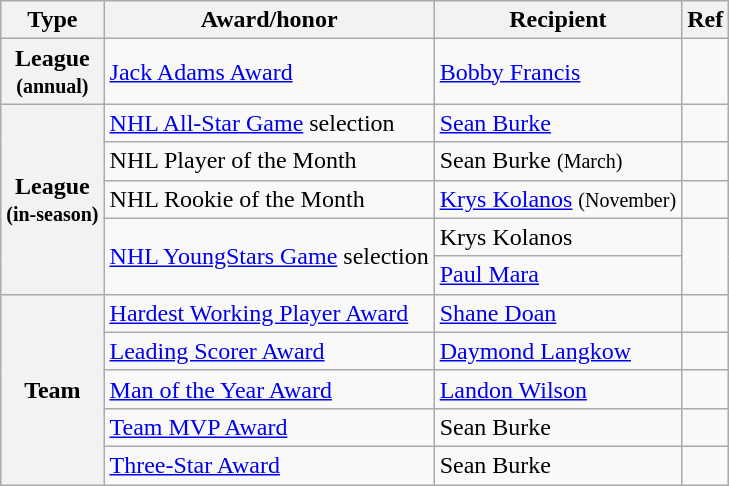<table class="wikitable">
<tr>
<th scope="col">Type</th>
<th scope="col">Award/honor</th>
<th scope="col">Recipient</th>
<th scope="col">Ref</th>
</tr>
<tr>
<th scope="row">League<br><small>(annual)</small></th>
<td><a href='#'>Jack Adams Award</a></td>
<td><a href='#'>Bobby Francis</a></td>
<td></td>
</tr>
<tr>
<th scope="row" rowspan="5">League<br><small>(in-season)</small></th>
<td><a href='#'>NHL All-Star Game</a> selection</td>
<td><a href='#'>Sean Burke</a></td>
<td></td>
</tr>
<tr>
<td>NHL Player of the Month</td>
<td>Sean Burke <small>(March)</small></td>
<td></td>
</tr>
<tr>
<td>NHL Rookie of the Month</td>
<td><a href='#'>Krys Kolanos</a> <small>(November)</small></td>
<td></td>
</tr>
<tr>
<td rowspan="2"><a href='#'>NHL YoungStars Game</a> selection</td>
<td>Krys Kolanos</td>
<td rowspan="2"></td>
</tr>
<tr>
<td><a href='#'>Paul Mara</a></td>
</tr>
<tr>
<th scope="row" rowspan="5">Team</th>
<td><a href='#'>Hardest Working Player Award</a></td>
<td><a href='#'>Shane Doan</a></td>
<td></td>
</tr>
<tr>
<td><a href='#'>Leading Scorer Award</a></td>
<td><a href='#'>Daymond Langkow</a></td>
<td></td>
</tr>
<tr>
<td><a href='#'>Man of the Year Award</a></td>
<td><a href='#'>Landon Wilson</a></td>
<td></td>
</tr>
<tr>
<td><a href='#'>Team MVP Award</a></td>
<td>Sean Burke</td>
<td></td>
</tr>
<tr>
<td><a href='#'>Three-Star Award</a></td>
<td>Sean Burke</td>
<td></td>
</tr>
</table>
